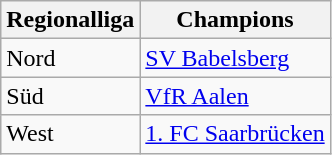<table class="wikitable">
<tr>
<th>Regionalliga</th>
<th>Champions</th>
</tr>
<tr>
<td>Nord</td>
<td><a href='#'>SV Babelsberg</a></td>
</tr>
<tr>
<td>Süd</td>
<td><a href='#'>VfR Aalen</a></td>
</tr>
<tr>
<td>West</td>
<td><a href='#'>1. FC Saarbrücken</a></td>
</tr>
</table>
